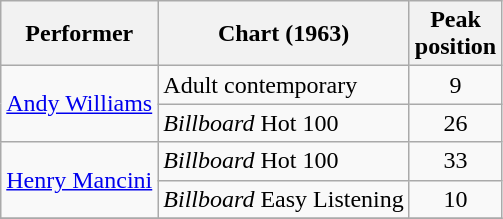<table class="wikitable">
<tr>
<th>Performer</th>
<th>Chart (1963)</th>
<th>Peak<br>position</th>
</tr>
<tr>
<td rowspan=2><a href='#'>Andy Williams</a></td>
<td>Adult contemporary</td>
<td align=center>9</td>
</tr>
<tr>
<td><em>Billboard</em> Hot 100</td>
<td align=center>26</td>
</tr>
<tr>
<td rowspan=2><a href='#'>Henry Mancini</a></td>
<td><em>Billboard</em> Hot 100</td>
<td align=center>33</td>
</tr>
<tr>
<td><em>Billboard</em> Easy Listening</td>
<td align=center>10</td>
</tr>
<tr>
</tr>
</table>
